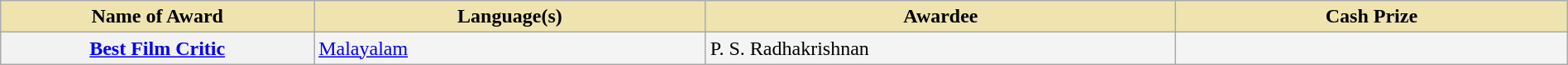<table class="wikitable plainrowheaders" style="width:100%;background-color:#F4F4F4;">
<tr style="background-color:#F4F4F4">
<th scope="col" style="background-color:#EFE4B0;width:20%;">Name of Award</th>
<th scope="col" style="background-color:#EFE4B0;width:25%;">Language(s)</th>
<th scope="col" style="background-color:#EFE4B0;width:30%;">Awardee</th>
<th scope="col" style="background-color:#EFE4B0;width:25%;">Cash Prize</th>
</tr>
<tr>
<th scope="row"><a href='#'>Best Film Critic</a></th>
<td><a href='#'>Malayalam</a></td>
<td>P. S. Radhakrishnan</td>
<td></td>
</tr>
</table>
